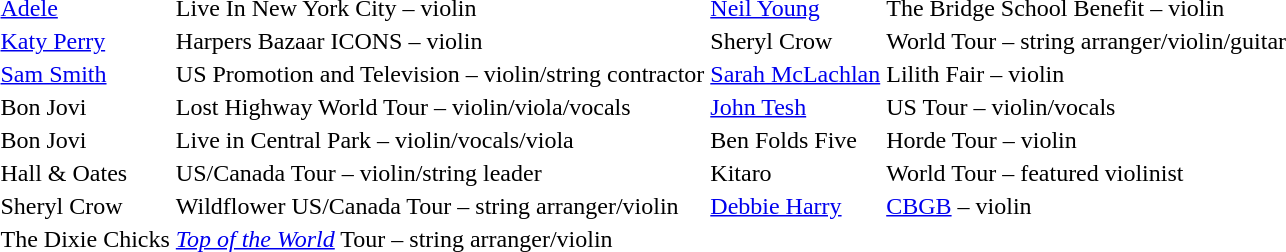<table>
<tr>
<td><a href='#'>Adele</a></td>
<td>Live In New York City – violin</td>
<td><a href='#'>Neil Young</a></td>
<td>The Bridge School Benefit – violin</td>
</tr>
<tr>
<td><a href='#'>Katy Perry</a></td>
<td>Harpers Bazaar ICONS – violin</td>
<td>Sheryl Crow</td>
<td>World Tour – string arranger/violin/guitar</td>
</tr>
<tr>
<td><a href='#'>Sam Smith</a></td>
<td>US Promotion and Television – violin/string contractor</td>
<td><a href='#'>Sarah McLachlan</a></td>
<td>Lilith Fair – violin</td>
</tr>
<tr>
<td>Bon Jovi</td>
<td>Lost Highway World Tour – violin/viola/vocals</td>
<td><a href='#'>John Tesh</a></td>
<td>US Tour – violin/vocals</td>
</tr>
<tr>
<td>Bon Jovi</td>
<td>Live in Central Park – violin/vocals/viola</td>
<td>Ben Folds Five</td>
<td>Horde Tour – violin</td>
</tr>
<tr>
<td>Hall & Oates</td>
<td>US/Canada Tour – violin/string leader</td>
<td>Kitaro</td>
<td>World Tour – featured violinist</td>
</tr>
<tr>
<td>Sheryl Crow</td>
<td>Wildflower US/Canada Tour – string arranger/violin</td>
<td><a href='#'>Debbie Harry</a></td>
<td><a href='#'>CBGB</a> – violin</td>
</tr>
<tr>
<td>The Dixie Chicks</td>
<td><em><a href='#'>Top of the World</a></em> Tour – string arranger/violin</td>
<td></td>
<td></td>
</tr>
</table>
